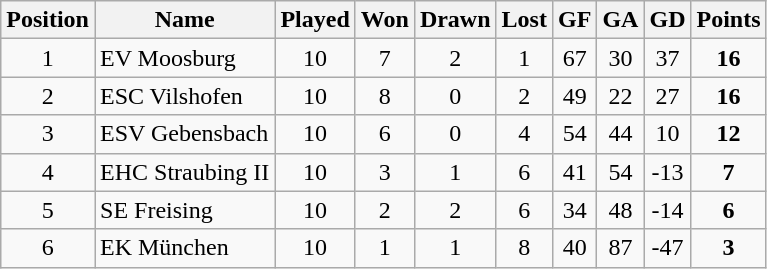<table class="wikitable">
<tr align="center">
<th>Position</th>
<th>Name</th>
<th>Played</th>
<th>Won</th>
<th>Drawn</th>
<th>Lost</th>
<th>GF</th>
<th>GA</th>
<th>GD</th>
<th>Points</th>
</tr>
<tr align="center">
<td>1</td>
<td align="left">EV Moosburg</td>
<td>10</td>
<td>7</td>
<td>2</td>
<td>1</td>
<td>67</td>
<td>30</td>
<td>37</td>
<td><strong>16</strong></td>
</tr>
<tr align="center">
<td>2</td>
<td align="left">ESC Vilshofen</td>
<td>10</td>
<td>8</td>
<td>0</td>
<td>2</td>
<td>49</td>
<td>22</td>
<td>27</td>
<td><strong>16</strong></td>
</tr>
<tr align="center">
<td>3</td>
<td align="left">ESV Gebensbach</td>
<td>10</td>
<td>6</td>
<td>0</td>
<td>4</td>
<td>54</td>
<td>44</td>
<td>10</td>
<td><strong>12</strong></td>
</tr>
<tr align="center">
<td>4</td>
<td align="left">EHC Straubing II</td>
<td>10</td>
<td>3</td>
<td>1</td>
<td>6</td>
<td>41</td>
<td>54</td>
<td>-13</td>
<td><strong>7</strong></td>
</tr>
<tr align="center">
<td>5</td>
<td align="left">SE Freising</td>
<td>10</td>
<td>2</td>
<td>2</td>
<td>6</td>
<td>34</td>
<td>48</td>
<td>-14</td>
<td><strong>6</strong></td>
</tr>
<tr align="center">
<td>6</td>
<td align="left">EK München</td>
<td>10</td>
<td>1</td>
<td>1</td>
<td>8</td>
<td>40</td>
<td>87</td>
<td>-47</td>
<td><strong>3</strong></td>
</tr>
</table>
